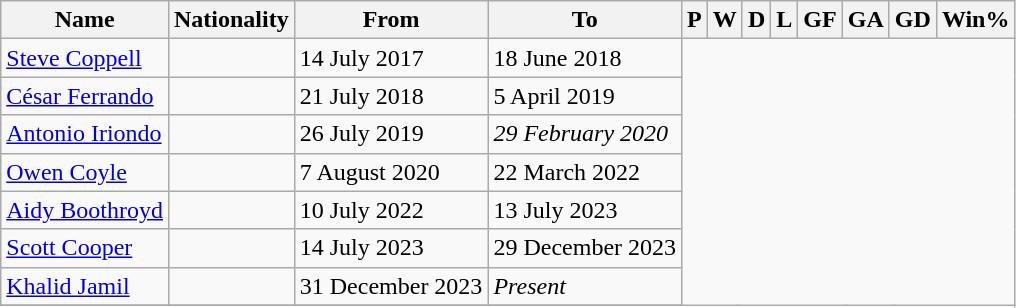<table class="wikitable plainrowheaders sortable" style="text-align:center">
<tr>
<th>Name</th>
<th>Nationality</th>
<th>From</th>
<th class="unsortable">To</th>
<th>P</th>
<th>W</th>
<th>D</th>
<th>L</th>
<th>GF</th>
<th>GA</th>
<th>GD</th>
<th>Win%</th>
</tr>
<tr>
<td scope=row style=text-align:left><a href='#'>Steve Coppell</a></td>
<td align=left></td>
<td align=left>14 July 2017</td>
<td align=left>18 June 2018<br></td>
</tr>
<tr>
<td scope=row style=text-align:left><a href='#'>César Ferrando</a></td>
<td align=left></td>
<td align=left>21 July 2018</td>
<td align=left>5 April 2019<br></td>
</tr>
<tr>
<td scope=row style=text-align:left><a href='#'>Antonio Iriondo</a></td>
<td align=left></td>
<td align=left>26 July 2019</td>
<td align=left><em>29 February 2020 </em><br></td>
</tr>
<tr>
<td scope=row style=text-align:left><a href='#'>Owen Coyle</a></td>
<td align=left></td>
<td align=left>7 August 2020</td>
<td align=left>22 March 2022<br></td>
</tr>
<tr>
<td scope=row style=text-align:left><a href='#'>Aidy Boothroyd</a></td>
<td align=left></td>
<td align=left>10 July 2022</td>
<td align=left>13 July 2023<br></td>
</tr>
<tr>
<td scope=row style=text-align:left><a href='#'>Scott Cooper</a></td>
<td align=left></td>
<td align=left>14 July 2023</td>
<td align=left>29 December 2023<br></td>
</tr>
<tr>
<td scope=row style=text-align:left><a href='#'>Khalid Jamil</a></td>
<td align=left></td>
<td align=left>31 December 2023</td>
<td align=left><em>Present</em><br></td>
</tr>
<tr>
</tr>
</table>
